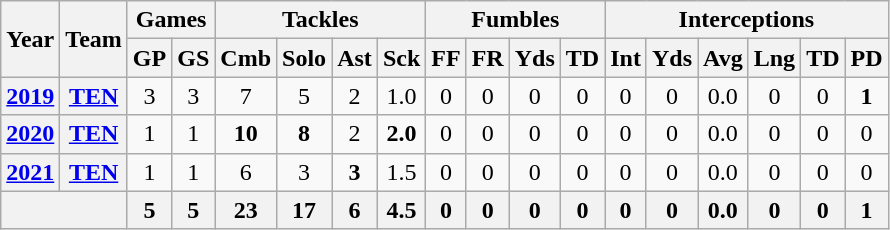<table class= "wikitable" style="text-align:center;">
<tr>
<th rowspan="2">Year</th>
<th rowspan="2">Team</th>
<th colspan="2">Games</th>
<th colspan="4">Tackles</th>
<th colspan="4">Fumbles</th>
<th colspan="6">Interceptions</th>
</tr>
<tr>
<th>GP</th>
<th>GS</th>
<th>Cmb</th>
<th>Solo</th>
<th>Ast</th>
<th>Sck</th>
<th>FF</th>
<th>FR</th>
<th>Yds</th>
<th>TD</th>
<th>Int</th>
<th>Yds</th>
<th>Avg</th>
<th>Lng</th>
<th>TD</th>
<th>PD</th>
</tr>
<tr>
<th><a href='#'>2019</a></th>
<th><a href='#'>TEN</a></th>
<td>3</td>
<td>3</td>
<td>7</td>
<td>5</td>
<td>2</td>
<td>1.0</td>
<td>0</td>
<td>0</td>
<td>0</td>
<td>0</td>
<td>0</td>
<td>0</td>
<td>0.0</td>
<td>0</td>
<td>0</td>
<td><strong>1</strong></td>
</tr>
<tr>
<th><a href='#'>2020</a></th>
<th><a href='#'>TEN</a></th>
<td>1</td>
<td>1</td>
<td><strong>10</strong></td>
<td><strong>8</strong></td>
<td>2</td>
<td><strong>2.0</strong></td>
<td>0</td>
<td>0</td>
<td>0</td>
<td>0</td>
<td>0</td>
<td>0</td>
<td>0.0</td>
<td>0</td>
<td>0</td>
<td>0</td>
</tr>
<tr>
<th><a href='#'>2021</a></th>
<th><a href='#'>TEN</a></th>
<td>1</td>
<td>1</td>
<td>6</td>
<td>3</td>
<td><strong>3</strong></td>
<td>1.5</td>
<td>0</td>
<td>0</td>
<td>0</td>
<td>0</td>
<td>0</td>
<td>0</td>
<td>0.0</td>
<td>0</td>
<td>0</td>
<td>0</td>
</tr>
<tr>
<th colspan="2"></th>
<th>5</th>
<th>5</th>
<th>23</th>
<th>17</th>
<th>6</th>
<th>4.5</th>
<th>0</th>
<th>0</th>
<th>0</th>
<th>0</th>
<th>0</th>
<th>0</th>
<th>0.0</th>
<th>0</th>
<th>0</th>
<th>1</th>
</tr>
</table>
